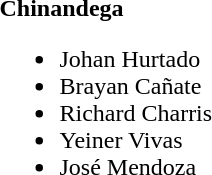<table>
<tr>
<td><strong>Chinandega</strong><br><ul><li> Johan Hurtado</li><li> Brayan Cañate</li><li> Richard Charris</li><li> Yeiner Vivas </li><li> José Mendoza</li></ul></td>
</tr>
</table>
